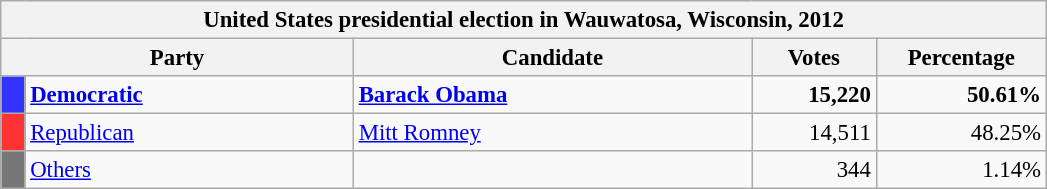<table class="wikitable" style="font-size:95%;">
<tr>
<th colspan="7">United States presidential election in Wauwatosa, Wisconsin, 2012</th>
</tr>
<tr>
<th colspan="2" style="width: 15em">Party</th>
<th style="width: 17em">Candidate</th>
<th style="width: 5em">Votes</th>
<th style="width: 7em">Percentage</th>
</tr>
<tr>
<th style="background:#33f; width:3px;"></th>
<td style="width: 130px"><strong><a href='#'>Democratic</a></strong></td>
<td><strong><a href='#'>Barack Obama</a></strong></td>
<td style="text-align:right;"><strong>15,220</strong></td>
<td style="text-align:right;"><strong>50.61%</strong></td>
</tr>
<tr>
<th style="background:#f33; width:3px;"></th>
<td style="width: 130px"><a href='#'>Republican</a></td>
<td><a href='#'>Mitt Romney</a></td>
<td style="text-align:right;">14,511</td>
<td style="text-align:right;">48.25%</td>
</tr>
<tr>
<th style="background:#777; width:3px;"></th>
<td style="width: 130px"><a href='#'>Others</a></td>
<td></td>
<td style="text-align:right;">344</td>
<td style="text-align:right;">1.14%</td>
</tr>
</table>
